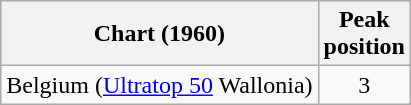<table class="wikitable sortable plainrowheaders" style="text-align:left">
<tr>
<th scope="col">Chart (1960)</th>
<th scope="col">Peak<br>position</th>
</tr>
<tr>
<td>Belgium (<a href='#'>Ultratop 50</a> Wallonia)</td>
<td align="center">3<br></td>
</tr>
</table>
